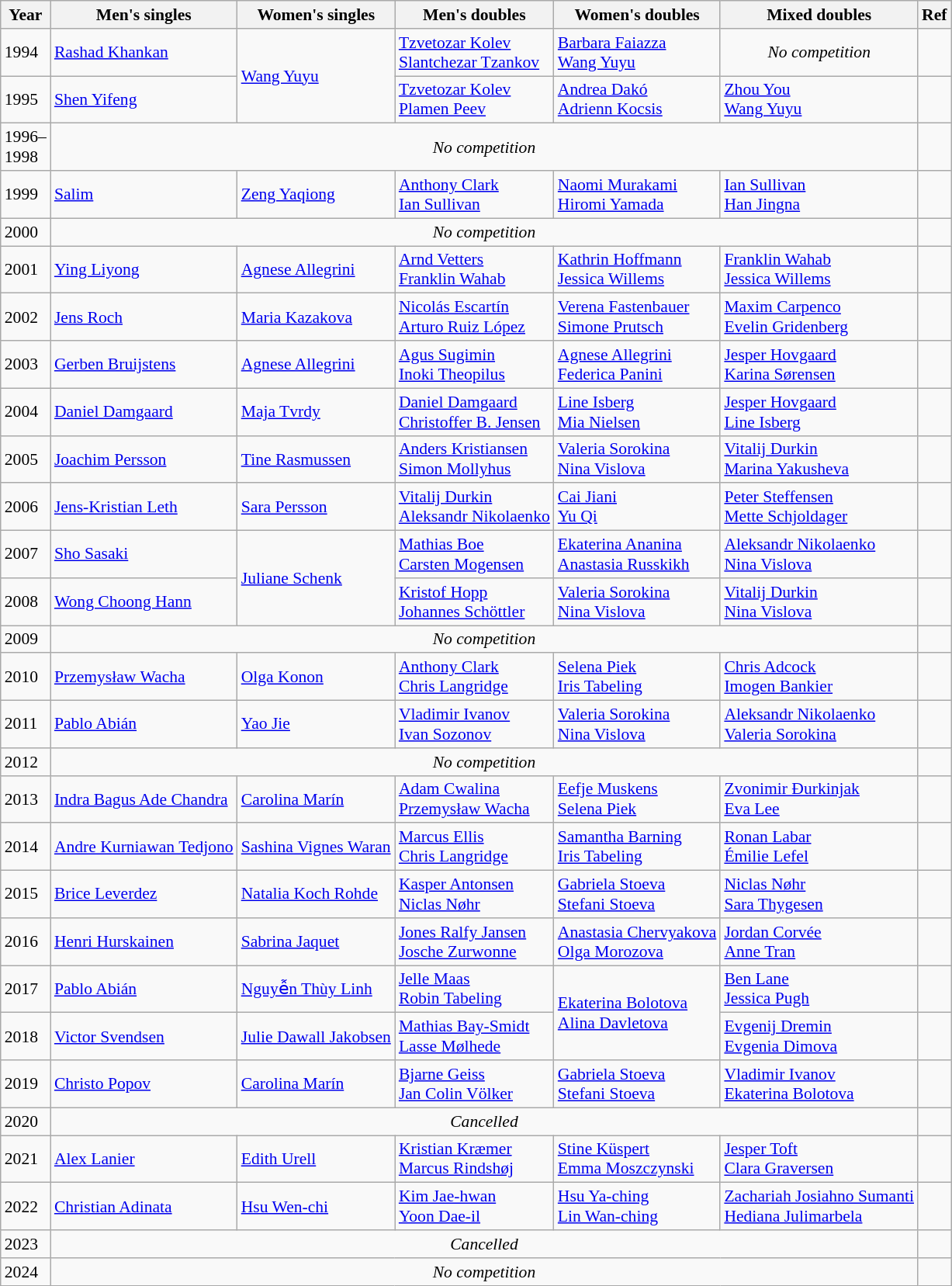<table class=wikitable style="font-size:90%;">
<tr>
<th>Year</th>
<th>Men's singles</th>
<th>Women's singles</th>
<th>Men's doubles</th>
<th>Women's doubles</th>
<th>Mixed doubles</th>
<th>Ref</th>
</tr>
<tr>
<td>1994</td>
<td> <a href='#'>Rashad Khankan</a></td>
<td rowspan="2"> <a href='#'>Wang Yuyu</a></td>
<td> <a href='#'>Tzvetozar Kolev</a><br> <a href='#'>Slantchezar Tzankov</a></td>
<td> <a href='#'>Barbara Faiazza</a><br> <a href='#'>Wang Yuyu</a></td>
<td align=center><em>No competition</em></td>
<td></td>
</tr>
<tr>
<td>1995</td>
<td> <a href='#'>Shen Yifeng</a></td>
<td> <a href='#'>Tzvetozar Kolev</a><br> <a href='#'>Plamen Peev</a></td>
<td> <a href='#'>Andrea Dakó</a><br> <a href='#'>Adrienn Kocsis</a></td>
<td> <a href='#'>Zhou You</a><br> <a href='#'>Wang Yuyu</a></td>
<td></td>
</tr>
<tr>
<td>1996–<br> 1998</td>
<td colspan=5 align=center><em>No competition</em></td>
</tr>
<tr>
<td>1999</td>
<td> <a href='#'>Salim</a></td>
<td> <a href='#'>Zeng Yaqiong</a></td>
<td> <a href='#'>Anthony Clark</a><br> <a href='#'>Ian Sullivan</a></td>
<td> <a href='#'>Naomi Murakami</a><br> <a href='#'>Hiromi Yamada</a></td>
<td> <a href='#'>Ian Sullivan</a><br> <a href='#'>Han Jingna</a></td>
<td></td>
</tr>
<tr>
<td>2000</td>
<td colspan=5 align=center><em>No competition</em></td>
</tr>
<tr>
<td>2001</td>
<td> <a href='#'>Ying Liyong</a></td>
<td> <a href='#'>Agnese Allegrini</a></td>
<td> <a href='#'>Arnd Vetters</a><br> <a href='#'>Franklin Wahab</a></td>
<td> <a href='#'>Kathrin Hoffmann</a><br> <a href='#'>Jessica Willems</a></td>
<td> <a href='#'>Franklin Wahab</a><br> <a href='#'>Jessica Willems</a></td>
<td></td>
</tr>
<tr>
<td>2002</td>
<td> <a href='#'>Jens Roch</a></td>
<td> <a href='#'>Maria Kazakova</a></td>
<td> <a href='#'>Nicolás Escartín</a><br> <a href='#'>Arturo Ruiz López</a></td>
<td> <a href='#'>Verena Fastenbauer</a><br> <a href='#'>Simone Prutsch</a></td>
<td> <a href='#'>Maxim Carpenco</a><br> <a href='#'>Evelin Gridenberg</a></td>
<td></td>
</tr>
<tr>
<td>2003</td>
<td> <a href='#'>Gerben Bruijstens</a></td>
<td> <a href='#'>Agnese Allegrini</a></td>
<td> <a href='#'>Agus Sugimin</a><br> <a href='#'>Inoki Theopilus</a></td>
<td> <a href='#'>Agnese Allegrini</a><br> <a href='#'>Federica Panini</a></td>
<td> <a href='#'>Jesper Hovgaard</a><br> <a href='#'>Karina Sørensen</a></td>
<td></td>
</tr>
<tr>
<td>2004</td>
<td> <a href='#'>Daniel Damgaard</a></td>
<td> <a href='#'>Maja Tvrdy</a></td>
<td> <a href='#'>Daniel Damgaard</a><br> <a href='#'>Christoffer B. Jensen</a></td>
<td> <a href='#'>Line Isberg</a><br> <a href='#'>Mia Nielsen</a></td>
<td> <a href='#'>Jesper Hovgaard</a><br> <a href='#'>Line Isberg</a></td>
<td></td>
</tr>
<tr>
<td>2005</td>
<td> <a href='#'>Joachim Persson</a></td>
<td> <a href='#'>Tine Rasmussen</a></td>
<td> <a href='#'>Anders Kristiansen</a><br> <a href='#'>Simon Mollyhus</a></td>
<td> <a href='#'>Valeria Sorokina</a><br> <a href='#'>Nina Vislova</a></td>
<td> <a href='#'>Vitalij Durkin</a><br> <a href='#'>Marina Yakusheva</a></td>
<td></td>
</tr>
<tr>
<td>2006</td>
<td> <a href='#'>Jens-Kristian Leth</a></td>
<td> <a href='#'>Sara Persson</a></td>
<td> <a href='#'>Vitalij Durkin</a><br> <a href='#'>Aleksandr Nikolaenko</a></td>
<td> <a href='#'>Cai Jiani</a><br> <a href='#'>Yu Qi</a></td>
<td> <a href='#'>Peter Steffensen</a><br> <a href='#'>Mette Schjoldager</a></td>
<td></td>
</tr>
<tr>
<td>2007</td>
<td> <a href='#'>Sho Sasaki</a></td>
<td rowspan="2"> <a href='#'>Juliane Schenk</a></td>
<td> <a href='#'>Mathias Boe</a><br> <a href='#'>Carsten Mogensen</a></td>
<td> <a href='#'>Ekaterina Ananina</a><br> <a href='#'>Anastasia Russkikh</a></td>
<td> <a href='#'>Aleksandr Nikolaenko</a><br> <a href='#'>Nina Vislova</a></td>
<td></td>
</tr>
<tr>
<td>2008</td>
<td> <a href='#'>Wong Choong Hann</a></td>
<td> <a href='#'>Kristof Hopp</a><br> <a href='#'>Johannes Schöttler</a></td>
<td> <a href='#'>Valeria Sorokina</a><br> <a href='#'>Nina Vislova</a></td>
<td> <a href='#'>Vitalij Durkin</a><br> <a href='#'>Nina Vislova</a></td>
<td></td>
</tr>
<tr>
<td>2009</td>
<td colspan=5 align=center><em>No competition</em></td>
</tr>
<tr>
<td>2010</td>
<td> <a href='#'>Przemysław Wacha</a></td>
<td> <a href='#'>Olga Konon</a></td>
<td> <a href='#'>Anthony Clark</a><br> <a href='#'>Chris Langridge</a></td>
<td> <a href='#'>Selena Piek</a><br> <a href='#'>Iris Tabeling</a></td>
<td> <a href='#'>Chris Adcock</a><br> <a href='#'>Imogen Bankier</a></td>
<td></td>
</tr>
<tr>
<td>2011</td>
<td> <a href='#'>Pablo Abián</a></td>
<td> <a href='#'>Yao Jie</a></td>
<td> <a href='#'>Vladimir Ivanov</a><br> <a href='#'>Ivan Sozonov</a></td>
<td> <a href='#'>Valeria Sorokina</a><br> <a href='#'>Nina Vislova</a></td>
<td> <a href='#'>Aleksandr Nikolaenko</a><br> <a href='#'>Valeria Sorokina</a></td>
<td></td>
</tr>
<tr>
<td>2012</td>
<td colspan=5 align=center><em>No competition</em></td>
</tr>
<tr>
<td>2013</td>
<td> <a href='#'>Indra Bagus Ade Chandra</a></td>
<td> <a href='#'>Carolina Marín</a></td>
<td> <a href='#'>Adam Cwalina</a><br> <a href='#'>Przemysław Wacha</a></td>
<td> <a href='#'>Eefje Muskens</a><br> <a href='#'>Selena Piek</a></td>
<td> <a href='#'>Zvonimir Đurkinjak</a><br> <a href='#'>Eva Lee</a></td>
<td></td>
</tr>
<tr>
<td>2014</td>
<td> <a href='#'>Andre Kurniawan Tedjono</a></td>
<td> <a href='#'>Sashina Vignes Waran</a></td>
<td> <a href='#'>Marcus Ellis</a><br> <a href='#'>Chris Langridge</a></td>
<td> <a href='#'>Samantha Barning</a><br> <a href='#'>Iris Tabeling</a></td>
<td> <a href='#'>Ronan Labar</a><br> <a href='#'>Émilie Lefel</a></td>
<td></td>
</tr>
<tr>
<td>2015</td>
<td> <a href='#'>Brice Leverdez</a></td>
<td> <a href='#'>Natalia Koch Rohde</a></td>
<td> <a href='#'>Kasper Antonsen</a><br> <a href='#'>Niclas Nøhr</a></td>
<td> <a href='#'>Gabriela Stoeva</a><br> <a href='#'>Stefani Stoeva</a></td>
<td> <a href='#'>Niclas Nøhr</a><br> <a href='#'>Sara Thygesen</a></td>
<td></td>
</tr>
<tr>
<td>2016</td>
<td> <a href='#'>Henri Hurskainen</a></td>
<td> <a href='#'>Sabrina Jaquet</a></td>
<td> <a href='#'>Jones Ralfy Jansen</a><br> <a href='#'>Josche Zurwonne</a></td>
<td> <a href='#'>Anastasia Chervyakova</a><br> <a href='#'>Olga Morozova</a></td>
<td> <a href='#'>Jordan Corvée</a><br> <a href='#'>Anne Tran</a></td>
<td></td>
</tr>
<tr>
<td>2017</td>
<td> <a href='#'>Pablo Abián</a></td>
<td> <a href='#'>Nguyễn Thùy Linh</a></td>
<td> <a href='#'>Jelle Maas</a><br> <a href='#'>Robin Tabeling</a></td>
<td rowspan="2"> <a href='#'>Ekaterina Bolotova</a><br> <a href='#'>Alina Davletova</a></td>
<td> <a href='#'>Ben Lane</a><br> <a href='#'>Jessica Pugh</a></td>
<td></td>
</tr>
<tr>
<td>2018</td>
<td> <a href='#'>Victor Svendsen</a></td>
<td> <a href='#'>Julie Dawall Jakobsen</a></td>
<td> <a href='#'>Mathias Bay-Smidt</a><br> <a href='#'>Lasse Mølhede</a></td>
<td> <a href='#'>Evgenij Dremin</a><br> <a href='#'>Evgenia Dimova</a></td>
<td></td>
</tr>
<tr>
<td>2019</td>
<td> <a href='#'>Christo Popov</a></td>
<td> <a href='#'>Carolina Marín</a></td>
<td> <a href='#'>Bjarne Geiss</a><br> <a href='#'>Jan Colin Völker</a></td>
<td> <a href='#'>Gabriela Stoeva</a><br> <a href='#'>Stefani Stoeva</a></td>
<td> <a href='#'>Vladimir Ivanov</a><br> <a href='#'>Ekaterina Bolotova</a></td>
<td></td>
</tr>
<tr>
<td>2020</td>
<td colspan="5" align="center"><em>Cancelled</em></td>
<td></td>
</tr>
<tr>
<td>2021</td>
<td> <a href='#'>Alex Lanier</a></td>
<td> <a href='#'>Edith Urell</a></td>
<td> <a href='#'>Kristian Kræmer</a><br> <a href='#'>Marcus Rindshøj</a></td>
<td> <a href='#'>Stine Küspert</a> <br> <a href='#'>Emma Moszczynski</a></td>
<td> <a href='#'>Jesper Toft</a> <br> <a href='#'>Clara Graversen</a></td>
<td></td>
</tr>
<tr>
<td>2022</td>
<td> <a href='#'>Christian Adinata</a></td>
<td> <a href='#'>Hsu Wen-chi</a></td>
<td> <a href='#'>Kim Jae-hwan</a><br> <a href='#'>Yoon Dae-il</a></td>
<td> <a href='#'>Hsu Ya-ching</a><br> <a href='#'>Lin Wan-ching</a></td>
<td> <a href='#'>Zachariah Josiahno Sumanti</a><br> <a href='#'>Hediana Julimarbela</a></td>
<td></td>
</tr>
<tr>
<td>2023</td>
<td colspan="5" align="center"><em>Cancelled</em></td>
<td></td>
</tr>
<tr>
<td>2024</td>
<td colspan=5 align=center><em>No competition</em></td>
</tr>
</table>
